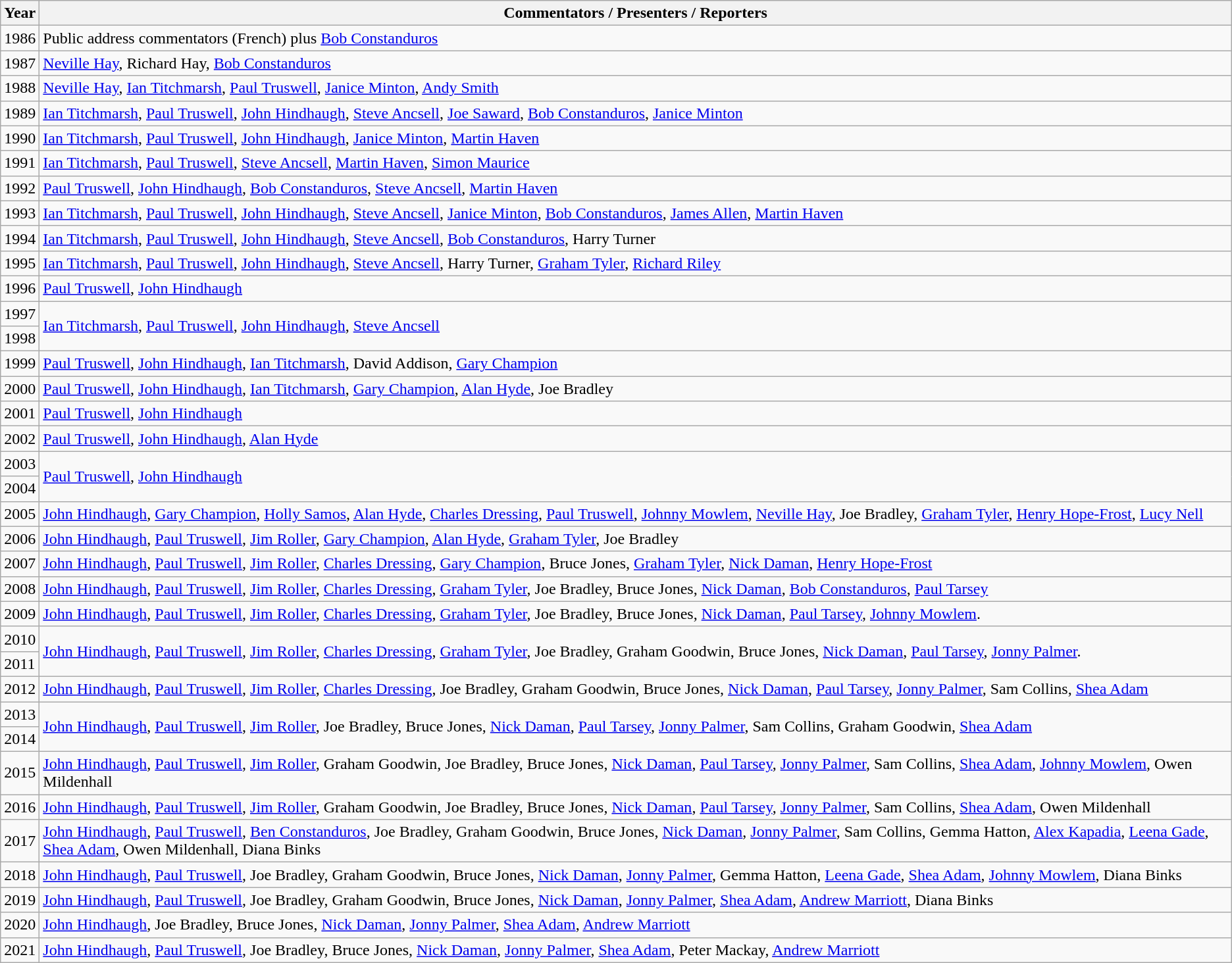<table class="wikitable" border="1">
<tr>
<th>Year</th>
<th>Commentators / Presenters / Reporters</th>
</tr>
<tr>
<td>1986</td>
<td>Public address commentators (French) plus <a href='#'>Bob Constanduros</a></td>
</tr>
<tr>
<td>1987</td>
<td><a href='#'>Neville Hay</a>, Richard Hay, <a href='#'>Bob Constanduros</a></td>
</tr>
<tr>
<td>1988</td>
<td><a href='#'>Neville Hay</a>, <a href='#'>Ian Titchmarsh</a>, <a href='#'>Paul Truswell</a>, <a href='#'>Janice Minton</a>, <a href='#'>Andy Smith</a></td>
</tr>
<tr>
<td>1989</td>
<td><a href='#'>Ian Titchmarsh</a>, <a href='#'>Paul Truswell</a>, <a href='#'>John Hindhaugh</a>, <a href='#'>Steve Ancsell</a>, <a href='#'>Joe Saward</a>, <a href='#'>Bob Constanduros</a>, <a href='#'>Janice Minton</a></td>
</tr>
<tr>
<td>1990</td>
<td><a href='#'>Ian Titchmarsh</a>, <a href='#'>Paul Truswell</a>, <a href='#'>John Hindhaugh</a>, <a href='#'>Janice Minton</a>, <a href='#'>Martin Haven</a></td>
</tr>
<tr>
<td>1991</td>
<td><a href='#'>Ian Titchmarsh</a>, <a href='#'>Paul Truswell</a>, <a href='#'>Steve Ancsell</a>, <a href='#'>Martin Haven</a>, <a href='#'>Simon Maurice</a></td>
</tr>
<tr>
<td>1992</td>
<td><a href='#'>Paul Truswell</a>, <a href='#'>John Hindhaugh</a>, <a href='#'>Bob Constanduros</a>, <a href='#'>Steve Ancsell</a>, <a href='#'>Martin Haven</a></td>
</tr>
<tr>
<td>1993</td>
<td><a href='#'>Ian Titchmarsh</a>, <a href='#'>Paul Truswell</a>, <a href='#'>John Hindhaugh</a>, <a href='#'>Steve Ancsell</a>, <a href='#'>Janice Minton</a>, <a href='#'>Bob Constanduros</a>, <a href='#'>James Allen</a>, <a href='#'>Martin Haven</a></td>
</tr>
<tr>
<td>1994</td>
<td><a href='#'>Ian Titchmarsh</a>, <a href='#'>Paul Truswell</a>, <a href='#'>John Hindhaugh</a>, <a href='#'>Steve Ancsell</a>, <a href='#'>Bob Constanduros</a>, Harry Turner</td>
</tr>
<tr>
<td>1995</td>
<td><a href='#'>Ian Titchmarsh</a>, <a href='#'>Paul Truswell</a>, <a href='#'>John Hindhaugh</a>, <a href='#'>Steve Ancsell</a>, Harry Turner, <a href='#'>Graham Tyler</a>, <a href='#'>Richard Riley</a></td>
</tr>
<tr>
<td>1996</td>
<td><a href='#'>Paul Truswell</a>, <a href='#'>John Hindhaugh</a></td>
</tr>
<tr>
<td>1997</td>
<td rowspan=2><a href='#'>Ian Titchmarsh</a>, <a href='#'>Paul Truswell</a>, <a href='#'>John Hindhaugh</a>, <a href='#'>Steve Ancsell</a></td>
</tr>
<tr>
<td>1998</td>
</tr>
<tr>
<td>1999</td>
<td><a href='#'>Paul Truswell</a>, <a href='#'>John Hindhaugh</a>, <a href='#'>Ian Titchmarsh</a>, David Addison, <a href='#'>Gary Champion</a></td>
</tr>
<tr>
<td>2000</td>
<td><a href='#'>Paul Truswell</a>, <a href='#'>John Hindhaugh</a>, <a href='#'>Ian Titchmarsh</a>, <a href='#'>Gary Champion</a>, <a href='#'>Alan Hyde</a>, Joe Bradley</td>
</tr>
<tr>
<td>2001</td>
<td><a href='#'>Paul Truswell</a>, <a href='#'>John Hindhaugh</a></td>
</tr>
<tr>
<td>2002</td>
<td><a href='#'>Paul Truswell</a>, <a href='#'>John Hindhaugh</a>, <a href='#'>Alan Hyde</a></td>
</tr>
<tr>
<td>2003</td>
<td rowspan=2><a href='#'>Paul Truswell</a>, <a href='#'>John Hindhaugh</a></td>
</tr>
<tr>
<td>2004</td>
</tr>
<tr>
<td>2005</td>
<td><a href='#'>John Hindhaugh</a>, <a href='#'>Gary Champion</a>, <a href='#'>Holly Samos</a>, <a href='#'>Alan Hyde</a>, <a href='#'>Charles Dressing</a>, <a href='#'>Paul Truswell</a>, <a href='#'>Johnny Mowlem</a>, <a href='#'>Neville Hay</a>, Joe Bradley, <a href='#'>Graham Tyler</a>, <a href='#'>Henry Hope-Frost</a>, <a href='#'>Lucy Nell</a></td>
</tr>
<tr>
<td>2006</td>
<td><a href='#'>John Hindhaugh</a>, <a href='#'>Paul Truswell</a>, <a href='#'>Jim Roller</a>, <a href='#'>Gary Champion</a>, <a href='#'>Alan Hyde</a>, <a href='#'>Graham Tyler</a>, Joe Bradley</td>
</tr>
<tr>
<td>2007</td>
<td><a href='#'>John Hindhaugh</a>, <a href='#'>Paul Truswell</a>, <a href='#'>Jim Roller</a>, <a href='#'>Charles Dressing</a>, <a href='#'>Gary Champion</a>, Bruce Jones, <a href='#'>Graham Tyler</a>, <a href='#'>Nick Daman</a>, <a href='#'>Henry Hope-Frost</a></td>
</tr>
<tr>
<td>2008</td>
<td><a href='#'>John Hindhaugh</a>, <a href='#'>Paul Truswell</a>, <a href='#'>Jim Roller</a>, <a href='#'>Charles Dressing</a>, <a href='#'>Graham Tyler</a>, Joe Bradley, Bruce Jones, <a href='#'>Nick Daman</a>, <a href='#'>Bob Constanduros</a>, <a href='#'>Paul Tarsey</a></td>
</tr>
<tr>
<td>2009</td>
<td><a href='#'>John Hindhaugh</a>, <a href='#'>Paul Truswell</a>, <a href='#'>Jim Roller</a>, <a href='#'>Charles Dressing</a>, <a href='#'>Graham Tyler</a>, Joe Bradley, Bruce Jones, <a href='#'>Nick Daman</a>, <a href='#'>Paul Tarsey</a>, <a href='#'>Johnny Mowlem</a>.</td>
</tr>
<tr>
<td>2010</td>
<td rowspan=2><a href='#'>John Hindhaugh</a>, <a href='#'>Paul Truswell</a>, <a href='#'>Jim Roller</a>, <a href='#'>Charles Dressing</a>, <a href='#'>Graham Tyler</a>, Joe Bradley, Graham Goodwin, Bruce Jones, <a href='#'>Nick Daman</a>, <a href='#'>Paul Tarsey</a>, <a href='#'>Jonny Palmer</a>.</td>
</tr>
<tr>
<td>2011</td>
</tr>
<tr>
<td>2012</td>
<td><a href='#'>John Hindhaugh</a>, <a href='#'>Paul Truswell</a>, <a href='#'>Jim Roller</a>, <a href='#'>Charles Dressing</a>, Joe Bradley, Graham Goodwin, Bruce Jones, <a href='#'>Nick Daman</a>, <a href='#'>Paul Tarsey</a>, <a href='#'>Jonny Palmer</a>, Sam Collins, <a href='#'>Shea Adam</a></td>
</tr>
<tr>
<td>2013</td>
<td rowspan=2><a href='#'>John Hindhaugh</a>, <a href='#'>Paul Truswell</a>, <a href='#'>Jim Roller</a>, Joe Bradley, Bruce Jones, <a href='#'>Nick Daman</a>, <a href='#'>Paul Tarsey</a>, <a href='#'>Jonny Palmer</a>, Sam Collins, Graham Goodwin, <a href='#'>Shea Adam</a></td>
</tr>
<tr>
<td>2014</td>
</tr>
<tr>
<td>2015</td>
<td><a href='#'>John Hindhaugh</a>, <a href='#'>Paul Truswell</a>, <a href='#'>Jim Roller</a>, Graham Goodwin, Joe Bradley, Bruce Jones, <a href='#'>Nick Daman</a>, <a href='#'>Paul Tarsey</a>, <a href='#'>Jonny Palmer</a>, Sam Collins, <a href='#'>Shea Adam</a>, <a href='#'>Johnny Mowlem</a>, Owen Mildenhall</td>
</tr>
<tr>
<td>2016</td>
<td><a href='#'>John Hindhaugh</a>, <a href='#'>Paul Truswell</a>, <a href='#'>Jim Roller</a>, Graham Goodwin, Joe Bradley, Bruce Jones, <a href='#'>Nick Daman</a>, <a href='#'>Paul Tarsey</a>, <a href='#'>Jonny Palmer</a>, Sam Collins, <a href='#'>Shea Adam</a>, Owen Mildenhall</td>
</tr>
<tr>
<td>2017</td>
<td><a href='#'>John Hindhaugh</a>, <a href='#'>Paul Truswell</a>, <a href='#'>Ben Constanduros</a>, Joe Bradley, Graham Goodwin, Bruce Jones, <a href='#'>Nick Daman</a>, <a href='#'>Jonny Palmer</a>, Sam Collins, Gemma Hatton, <a href='#'>Alex Kapadia</a>, <a href='#'>Leena Gade</a>, <a href='#'>Shea Adam</a>, Owen Mildenhall, Diana Binks</td>
</tr>
<tr>
<td>2018</td>
<td><a href='#'>John Hindhaugh</a>, <a href='#'>Paul Truswell</a>, Joe Bradley, Graham Goodwin, Bruce Jones, <a href='#'>Nick Daman</a>, <a href='#'>Jonny Palmer</a>, Gemma Hatton, <a href='#'>Leena Gade</a>, <a href='#'>Shea Adam</a>, <a href='#'>Johnny Mowlem</a>, Diana Binks</td>
</tr>
<tr>
<td>2019</td>
<td><a href='#'>John Hindhaugh</a>, <a href='#'>Paul Truswell</a>, Joe Bradley, Graham Goodwin, Bruce Jones, <a href='#'>Nick Daman</a>, <a href='#'>Jonny Palmer</a>, <a href='#'>Shea Adam</a>, <a href='#'>Andrew Marriott</a>, Diana Binks</td>
</tr>
<tr>
<td>2020</td>
<td><a href='#'>John Hindhaugh</a>, Joe Bradley, Bruce Jones, <a href='#'>Nick Daman</a>, <a href='#'>Jonny Palmer</a>, <a href='#'>Shea Adam</a>, <a href='#'>Andrew Marriott</a></td>
</tr>
<tr>
<td>2021</td>
<td><a href='#'>John Hindhaugh</a>, <a href='#'>Paul Truswell</a>, Joe Bradley, Bruce Jones, <a href='#'>Nick Daman</a>, <a href='#'>Jonny Palmer</a>, <a href='#'>Shea Adam</a>, Peter Mackay, <a href='#'>Andrew Marriott</a></td>
</tr>
</table>
